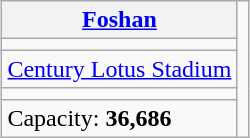<table class="wikitable" style="margin-left: auto; margin-right: auto; border: none;">
<tr>
<th><a href='#'>Foshan</a></th>
<td rowspan="5"><br></td>
</tr>
<tr>
<td align="center"></td>
</tr>
<tr>
<td><a href='#'>Century Lotus Stadium</a></td>
</tr>
<tr>
<td><small></small></td>
</tr>
<tr>
<td>Capacity: <strong>36,686</strong></td>
</tr>
</table>
